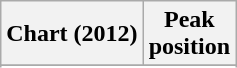<table class="wikitable sortable">
<tr>
<th>Chart (2012)</th>
<th>Peak<br>position</th>
</tr>
<tr>
</tr>
<tr>
</tr>
<tr>
</tr>
<tr>
</tr>
<tr>
</tr>
<tr>
</tr>
<tr>
</tr>
</table>
